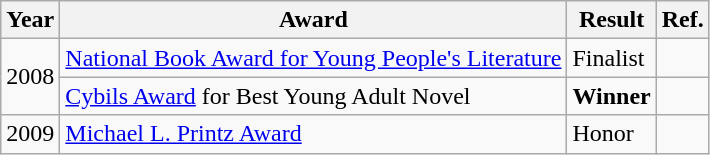<table class="wikitable sortable mw-collapsible">
<tr>
<th>Year</th>
<th>Award</th>
<th>Result</th>
<th>Ref.</th>
</tr>
<tr>
<td rowspan="2">2008</td>
<td><a href='#'>National Book Award for Young People's Literature</a></td>
<td>Finalist</td>
<td></td>
</tr>
<tr>
<td><a href='#'>Cybils Award</a> for Best Young Adult Novel</td>
<td><strong>Winner</strong></td>
<td></td>
</tr>
<tr>
<td>2009</td>
<td><a href='#'>Michael L. Printz Award</a></td>
<td>Honor</td>
<td></td>
</tr>
</table>
